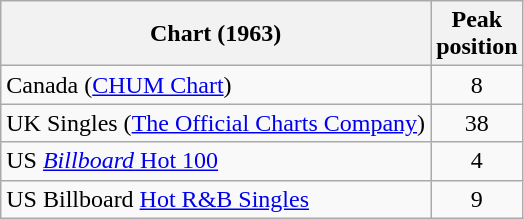<table class="wikitable sortable">
<tr>
<th>Chart (1963)</th>
<th>Peak<br>position</th>
</tr>
<tr>
<td>Canada (<a href='#'>CHUM Chart</a>)</td>
<td align="center">8</td>
</tr>
<tr>
<td>UK Singles (<a href='#'>The Official Charts Company</a>)</td>
<td align="center">38</td>
</tr>
<tr>
<td align="left">US <a href='#'><em>Billboard</em> Hot 100</a></td>
<td align="center">4</td>
</tr>
<tr>
<td align="left">US  Billboard <a href='#'>Hot R&B Singles</a></td>
<td align="center">9</td>
</tr>
</table>
